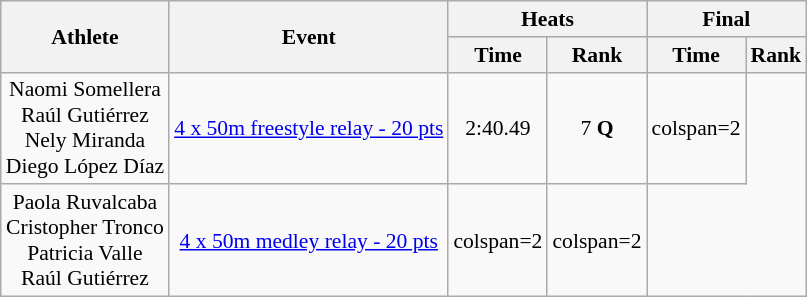<table class="wikitable" style="font-size:90%; text-align:center">
<tr>
<th rowspan="2">Athlete</th>
<th rowspan="2">Event</th>
<th colspan="2">Heats</th>
<th colspan="2">Final</th>
</tr>
<tr>
<th>Time</th>
<th>Rank</th>
<th>Time</th>
<th>Rank</th>
</tr>
<tr>
<td>Naomi Somellera<br>Raúl Gutiérrez<br>Nely Miranda<br>Diego López Díaz</td>
<td><a href='#'>4 x 50m freestyle relay - 20 pts</a></td>
<td>2:40.49</td>
<td>7 <strong>Q</strong></td>
<td>colspan=2</td>
</tr>
<tr>
<td>Paola Ruvalcaba<br>Cristopher Tronco<br>Patricia Valle<br>Raúl Gutiérrez</td>
<td><a href='#'>4 x 50m medley relay - 20 pts</a></td>
<td>colspan=2</td>
<td>colspan=2</td>
</tr>
</table>
